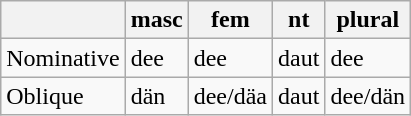<table class="wikitable">
<tr>
<th></th>
<th>masc</th>
<th>fem</th>
<th>nt</th>
<th>plural</th>
</tr>
<tr>
<td>Nominative</td>
<td>dee</td>
<td>dee</td>
<td>daut</td>
<td>dee</td>
</tr>
<tr>
<td>Oblique</td>
<td>dän</td>
<td>dee/däa</td>
<td>daut</td>
<td>dee/dän</td>
</tr>
</table>
